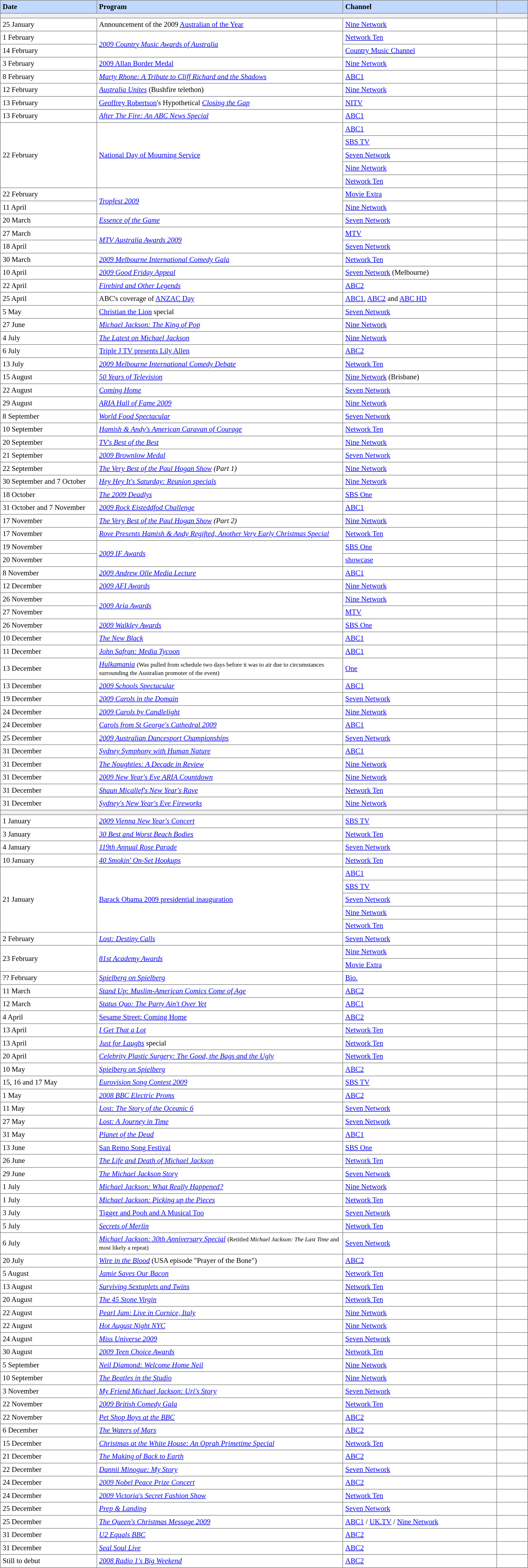<table border="1" cellpadding="4" cellspacing="0"  style="text-align:left; font-size:87%; border-collapse:collapse; width:80%;">
<tr style="background:#C1D8FF;">
<th width=6%>Date</th>
<th style="width:16%;">Program</th>
<th style="width:10%;">Channel</th>
<th width=2%></th>
</tr>
<tr style="background:#efefef;">
<td colspan=4></td>
</tr>
<tr>
<td>25 January</td>
<td>Announcement of the 2009 <a href='#'>Australian of the Year</a></td>
<td><a href='#'>Nine Network</a></td>
<td></td>
</tr>
<tr>
<td>1 February</td>
<td rowspan="2"><em><a href='#'>2009 Country Music Awards of Australia</a></em></td>
<td><a href='#'>Network Ten</a></td>
<td></td>
</tr>
<tr>
<td>14 February</td>
<td><a href='#'>Country Music Channel</a></td>
<td></td>
</tr>
<tr>
<td>3 February</td>
<td><a href='#'>2009 Allan Border Medal</a></td>
<td><a href='#'>Nine Network</a></td>
<td></td>
</tr>
<tr>
<td>8 February</td>
<td><em><a href='#'>Marty Rhone: A Tribute to Cliff Richard and the Shadows</a></em></td>
<td><a href='#'>ABC1</a></td>
<td></td>
</tr>
<tr>
<td>12 February</td>
<td><em><a href='#'>Australia Unites</a></em> (Bushfire telethon)</td>
<td><a href='#'>Nine Network</a></td>
<td></td>
</tr>
<tr>
<td>13 February</td>
<td><a href='#'>Geoffrey Robertson</a>'s Hypothetical <em><a href='#'>Closing the Gap</a></em></td>
<td><a href='#'>NITV</a></td>
<td></td>
</tr>
<tr>
<td>13 February</td>
<td><em><a href='#'>After The Fire: An ABC News Special</a></em></td>
<td><a href='#'>ABC1</a></td>
<td></td>
</tr>
<tr>
<td rowspan="5">22 February</td>
<td rowspan="5"><a href='#'>National Day of Mourning Service</a></td>
<td><a href='#'>ABC1</a></td>
<td></td>
</tr>
<tr>
<td><a href='#'>SBS TV</a></td>
<td></td>
</tr>
<tr>
<td><a href='#'>Seven Network</a></td>
<td></td>
</tr>
<tr>
<td><a href='#'>Nine Network</a></td>
<td></td>
</tr>
<tr>
<td><a href='#'>Network Ten</a></td>
<td></td>
</tr>
<tr>
<td>22 February</td>
<td rowspan="2"><em><a href='#'>Tropfest 2009</a></em></td>
<td><a href='#'>Movie Extra</a></td>
<td></td>
</tr>
<tr>
<td>11 April</td>
<td><a href='#'>Nine Network</a></td>
<td></td>
</tr>
<tr>
<td>20 March</td>
<td><em><a href='#'>Essence of the Game</a></em></td>
<td><a href='#'>Seven Network</a></td>
<td></td>
</tr>
<tr>
<td>27 March</td>
<td rowspan="2"><em><a href='#'>MTV Australia Awards 2009</a></em></td>
<td><a href='#'>MTV</a></td>
<td></td>
</tr>
<tr>
<td>18 April</td>
<td><a href='#'>Seven Network</a></td>
<td></td>
</tr>
<tr>
<td>30 March</td>
<td><em><a href='#'>2009 Melbourne International Comedy Gala</a></em></td>
<td><a href='#'>Network Ten</a></td>
<td></td>
</tr>
<tr>
<td>10 April</td>
<td><em><a href='#'>2009 Good Friday Appeal</a></em></td>
<td><a href='#'>Seven Network</a> (Melbourne)</td>
<td></td>
</tr>
<tr>
<td>22 April</td>
<td><em><a href='#'>Firebird and Other Legends</a></em></td>
<td><a href='#'>ABC2</a></td>
<td></td>
</tr>
<tr>
<td>25 April</td>
<td>ABC's coverage of <a href='#'>ANZAC Day</a></td>
<td><a href='#'>ABC1</a>, <a href='#'>ABC2</a> and <a href='#'>ABC HD</a></td>
<td></td>
</tr>
<tr>
<td>5 May</td>
<td><a href='#'>Christian the Lion</a> special</td>
<td><a href='#'>Seven Network</a></td>
<td></td>
</tr>
<tr>
<td>27 June</td>
<td><em><a href='#'>Michael Jackson: The King of Pop</a></em></td>
<td><a href='#'>Nine Network</a></td>
<td></td>
</tr>
<tr>
<td>4 July</td>
<td><em><a href='#'>The Latest on Michael Jackson</a></em></td>
<td><a href='#'>Nine Network</a></td>
<td></td>
</tr>
<tr>
<td>6 July</td>
<td><a href='#'>Triple J TV presents Lily Allen</a></td>
<td><a href='#'>ABC2</a></td>
<td></td>
</tr>
<tr>
<td>13 July</td>
<td><em><a href='#'>2009 Melbourne International Comedy Debate</a></em></td>
<td><a href='#'>Network Ten</a></td>
<td></td>
</tr>
<tr>
<td>15 August</td>
<td><em><a href='#'>50 Years of Television</a></em></td>
<td><a href='#'>Nine Network</a> (Brisbane)</td>
<td></td>
</tr>
<tr>
<td>22 August</td>
<td><em><a href='#'>Coming Home</a></em></td>
<td><a href='#'>Seven Network</a></td>
<td></td>
</tr>
<tr>
<td>29 August</td>
<td><em><a href='#'>ARIA Hall of Fame 2009</a></em></td>
<td><a href='#'>Nine Network</a></td>
<td></td>
</tr>
<tr>
<td>8 September</td>
<td><em><a href='#'>World Food Spectacular</a></em></td>
<td><a href='#'>Seven Network</a></td>
<td></td>
</tr>
<tr>
<td>10 September</td>
<td><em><a href='#'>Hamish & Andy's American Caravan of Courage</a></em></td>
<td><a href='#'>Network Ten</a></td>
<td></td>
</tr>
<tr>
<td>20 September</td>
<td><em><a href='#'>TV's Best of the Best</a></em></td>
<td><a href='#'>Nine Network</a></td>
<td></td>
</tr>
<tr>
<td>21 September</td>
<td><em><a href='#'>2009 Brownlow Medal</a></em></td>
<td><a href='#'>Seven Network</a></td>
<td></td>
</tr>
<tr>
<td>22 September</td>
<td><em><a href='#'>The Very Best of the Paul Hogan Show</a> (Part 1)</em></td>
<td><a href='#'>Nine Network</a></td>
<td></td>
</tr>
<tr>
<td>30 September and 7 October</td>
<td><em><a href='#'>Hey Hey It's Saturday: Reunion specials</a></em></td>
<td><a href='#'>Nine Network</a></td>
<td></td>
</tr>
<tr>
<td>18 October</td>
<td><em><a href='#'>The 2009 Deadlys</a></em></td>
<td><a href='#'>SBS One</a></td>
<td></td>
</tr>
<tr>
<td>31 October and 7 November</td>
<td><em><a href='#'>2009 Rock Eisteddfod Challenge</a></em></td>
<td><a href='#'>ABC1</a></td>
<td></td>
</tr>
<tr>
<td>17 November</td>
<td><em><a href='#'>The Very Best of the Paul Hogan Show</a> (Part 2)</em></td>
<td><a href='#'>Nine Network</a></td>
<td></td>
</tr>
<tr>
<td>17 November</td>
<td><em><a href='#'>Rove Presents Hamish & Andy Regifted, Another Very Early Christmas Special</a></em></td>
<td><a href='#'>Network Ten</a></td>
<td></td>
</tr>
<tr>
<td>19 November</td>
<td rowspan="2"><em><a href='#'>2009 IF Awards</a></em></td>
<td><a href='#'>SBS One</a></td>
<td></td>
</tr>
<tr>
<td>20 November</td>
<td><a href='#'>showcase</a></td>
<td></td>
</tr>
<tr>
<td>8 November</td>
<td><em><a href='#'>2009 Andrew Olle Media Lecture</a></em></td>
<td><a href='#'>ABC1</a></td>
<td></td>
</tr>
<tr>
<td>12 December</td>
<td><em><a href='#'>2009 AFI Awards</a></em></td>
<td><a href='#'>Nine Network</a></td>
<td></td>
</tr>
<tr>
<td>26 November</td>
<td rowspan="2"><em><a href='#'>2009 Aria Awards</a></em></td>
<td><a href='#'>Nine Network</a></td>
<td></td>
</tr>
<tr>
<td>27 November</td>
<td><a href='#'>MTV</a></td>
<td></td>
</tr>
<tr>
<td>26 November</td>
<td><em><a href='#'>2009 Walkley Awards</a></em></td>
<td><a href='#'>SBS One</a></td>
<td></td>
</tr>
<tr>
<td>10 December</td>
<td><em><a href='#'>The New Black</a></em></td>
<td><a href='#'>ABC1</a></td>
<td></td>
</tr>
<tr>
<td>11 December</td>
<td><em><a href='#'>John Safran: Media Tycoon</a></em></td>
<td><a href='#'>ABC1</a></td>
<td></td>
</tr>
<tr>
<td>13 December</td>
<td><em><a href='#'>Hulkamania</a></em> <small>(Was pulled from schedule two days before it was to air due to circumstances surrounding the Australian promoter of the event)</small></td>
<td><a href='#'>One</a></td>
<td></td>
</tr>
<tr>
<td>13 December</td>
<td><em><a href='#'>2009 Schools Spectacular</a></em></td>
<td><a href='#'>ABC1</a></td>
<td></td>
</tr>
<tr>
<td>19 December</td>
<td><em><a href='#'>2009 Carols in the Domain</a></em></td>
<td><a href='#'>Seven Network</a></td>
<td></td>
</tr>
<tr>
<td>24 December</td>
<td><em><a href='#'>2009 Carols by Candlelight</a></em></td>
<td><a href='#'>Nine Network</a></td>
<td></td>
</tr>
<tr>
<td>24 December</td>
<td><em><a href='#'>Carols from St George's Cathedral 2009</a></em></td>
<td><a href='#'>ABC1</a></td>
<td></td>
</tr>
<tr>
<td>25 December</td>
<td><em><a href='#'>2009 Australian Dancesport Championships</a></em></td>
<td><a href='#'>Seven Network</a></td>
<td></td>
</tr>
<tr>
<td>31 December</td>
<td><em><a href='#'>Sydney Symphony with Human Nature</a></em></td>
<td><a href='#'>ABC1</a></td>
<td></td>
</tr>
<tr>
<td>31 December</td>
<td><em><a href='#'>The Noughties: A Decade in Review</a></em></td>
<td><a href='#'>Nine Network</a></td>
<td></td>
</tr>
<tr>
<td>31 December</td>
<td><em><a href='#'>2009 New Year's Eve ARIA Countdown</a></em></td>
<td><a href='#'>Nine Network</a></td>
<td></td>
</tr>
<tr>
<td>31 December</td>
<td><em><a href='#'>Shaun Micallef's New Year's Rave</a></em></td>
<td><a href='#'>Network Ten</a></td>
<td></td>
</tr>
<tr>
<td>31 December</td>
<td><em><a href='#'>Sydney's New Year's Eve Fireworks</a></em></td>
<td><a href='#'>Nine Network</a></td>
<td></td>
</tr>
<tr style="background:#efefef;">
<td colspan=4></td>
</tr>
<tr>
<td>1 January</td>
<td><em><a href='#'>2009 Vienna New Year's Concert</a></em></td>
<td><a href='#'>SBS TV</a></td>
<td></td>
</tr>
<tr>
<td>3 January</td>
<td><em><a href='#'>30 Best and Worst Beach Bodies</a></em></td>
<td><a href='#'>Network Ten</a></td>
<td></td>
</tr>
<tr>
<td>4 January</td>
<td><em><a href='#'>119th Annual Rose Parade</a></em></td>
<td><a href='#'>Seven Network</a></td>
<td></td>
</tr>
<tr>
<td>10 January</td>
<td><em><a href='#'>40 Smokin' On-Set Hookups</a></em></td>
<td><a href='#'>Network Ten</a></td>
<td></td>
</tr>
<tr>
<td rowspan="5">21 January</td>
<td rowspan="5"><a href='#'>Barack Obama 2009 presidential inauguration</a></td>
<td><a href='#'>ABC1</a></td>
<td></td>
</tr>
<tr>
<td><a href='#'>SBS TV</a></td>
<td></td>
</tr>
<tr>
<td><a href='#'>Seven Network</a></td>
<td></td>
</tr>
<tr>
<td><a href='#'>Nine Network</a></td>
<td></td>
</tr>
<tr>
<td><a href='#'>Network Ten</a></td>
<td></td>
</tr>
<tr>
<td>2 February</td>
<td><em><a href='#'>Lost: Destiny Calls</a></em></td>
<td><a href='#'>Seven Network</a></td>
<td></td>
</tr>
<tr>
<td rowspan="2">23 February</td>
<td rowspan="2"><em><a href='#'>81st Academy Awards</a></em></td>
<td><a href='#'>Nine Network</a></td>
<td></td>
</tr>
<tr>
<td><a href='#'>Movie Extra</a></td>
<td></td>
</tr>
<tr>
<td>?? February</td>
<td><em><a href='#'>Spielberg on Spielberg</a></em></td>
<td><a href='#'>Bio.</a></td>
<td></td>
</tr>
<tr>
<td>11 March</td>
<td><em><a href='#'>Stand Up: Muslim-American Comics Come of Age</a></em></td>
<td><a href='#'>ABC2</a></td>
<td></td>
</tr>
<tr>
<td>12 March</td>
<td><em><a href='#'>Status Quo: The Party Ain't Over Yet</a></em></td>
<td><a href='#'>ABC1</a></td>
<td></td>
</tr>
<tr>
<td>4 April</td>
<td><a href='#'>Sesame Street: Coming Home</a></td>
<td><a href='#'>ABC2</a></td>
<td></td>
</tr>
<tr>
<td>13 April</td>
<td><em><a href='#'>I Get That a Lot</a></em></td>
<td><a href='#'>Network Ten</a></td>
<td></td>
</tr>
<tr>
<td>13 April</td>
<td><em><a href='#'>Just for Laughs</a></em> special</td>
<td><a href='#'>Network Ten</a></td>
<td></td>
</tr>
<tr>
<td>20 April</td>
<td><em><a href='#'>Celebrity Plastic Surgery: The Good, the Bags and the Ugly</a></em></td>
<td><a href='#'>Network Ten</a></td>
<td></td>
</tr>
<tr>
<td>10 May</td>
<td><em><a href='#'>Spielberg on Spielberg</a></em></td>
<td><a href='#'>ABC2</a></td>
<td></td>
</tr>
<tr>
<td>15, 16 and 17 May</td>
<td><em><a href='#'>Eurovision Song Contest 2009</a></em></td>
<td><a href='#'>SBS TV</a></td>
<td></td>
</tr>
<tr>
<td>1 May</td>
<td><em><a href='#'>2008 BBC Electric Proms</a></em></td>
<td><a href='#'>ABC2</a></td>
<td></td>
</tr>
<tr>
<td>11 May</td>
<td><em><a href='#'>Lost: The Story of the Oceanic 6</a></em></td>
<td><a href='#'>Seven Network</a></td>
<td></td>
</tr>
<tr>
<td>27 May</td>
<td><em><a href='#'>Lost: A Journey in Time</a></em></td>
<td><a href='#'>Seven Network</a></td>
<td></td>
</tr>
<tr>
<td>31 May</td>
<td><em><a href='#'>Planet of the Dead</a></em></td>
<td><a href='#'>ABC1</a></td>
<td></td>
</tr>
<tr>
<td>13 June</td>
<td><a href='#'>San Remo Song Festival</a></td>
<td><a href='#'>SBS One</a></td>
<td></td>
</tr>
<tr>
<td>26 June</td>
<td><em><a href='#'>The Life and Death of Michael Jackson</a></em></td>
<td><a href='#'>Network Ten</a></td>
<td></td>
</tr>
<tr>
<td>29 June</td>
<td><em><a href='#'>The Michael Jackson Story</a></em></td>
<td><a href='#'>Seven Network</a></td>
<td></td>
</tr>
<tr>
<td>1 July</td>
<td><em><a href='#'>Michael Jackson: What Really Happened?</a></em></td>
<td><a href='#'>Nine Network</a></td>
<td></td>
</tr>
<tr>
<td>1 July</td>
<td><em><a href='#'>Michael Jackson: Picking up the Pieces</a></em></td>
<td><a href='#'>Network Ten</a></td>
<td></td>
</tr>
<tr>
<td>3 July</td>
<td><a href='#'>Tigger and Pooh and A Musical Too</a></td>
<td><a href='#'>Seven Network</a></td>
<td></td>
</tr>
<tr>
<td>5 July</td>
<td><em><a href='#'>Secrets of Merlin</a></em></td>
<td><a href='#'>Network Ten</a></td>
<td></td>
</tr>
<tr>
<td>6 July</td>
<td><em><a href='#'>Michael Jackson: 30th Anniversary Special</a></em> <small>(Retitled <em>Michael Jackson: The Last Time</em> and most likely a repeat)</small></td>
<td><a href='#'>Seven Network</a></td>
<td></td>
</tr>
<tr>
<td>20 July</td>
<td><em><a href='#'>Wire in the Blood</a></em> (USA episode "Prayer of the Bone")</td>
<td><a href='#'>ABC2</a></td>
<td></td>
</tr>
<tr>
<td>5 August</td>
<td><em><a href='#'>Jamie Saves Our Bacon</a></em></td>
<td><a href='#'>Network Ten</a></td>
<td></td>
</tr>
<tr>
<td>13 August</td>
<td><em><a href='#'>Surviving Sextuplets and Twins</a></em></td>
<td><a href='#'>Network Ten</a></td>
<td></td>
</tr>
<tr>
<td>20 August</td>
<td><em><a href='#'>The 45 Stone Virgin</a></em></td>
<td><a href='#'>Network Ten</a></td>
<td></td>
</tr>
<tr>
<td>22 August</td>
<td><em><a href='#'>Pearl Jam: Live in Cornice, Italy</a></em></td>
<td><a href='#'>Nine Network</a></td>
<td></td>
</tr>
<tr>
<td>22 August</td>
<td><em><a href='#'>Hot August Night NYC</a></em></td>
<td><a href='#'>Nine Network</a></td>
<td></td>
</tr>
<tr>
<td>24 August</td>
<td><em><a href='#'>Miss Universe 2009</a></em></td>
<td><a href='#'>Seven Network</a></td>
<td></td>
</tr>
<tr>
<td>30 August</td>
<td><em><a href='#'>2009 Teen Choice Awards</a></em></td>
<td><a href='#'>Network Ten</a></td>
<td></td>
</tr>
<tr>
<td>5 September</td>
<td><em><a href='#'>Neil Diamond: Welcome Home Neil</a></em></td>
<td><a href='#'>Nine Network</a></td>
<td></td>
</tr>
<tr>
<td>10 September</td>
<td><em><a href='#'>The Beatles in the Studio</a></em></td>
<td><a href='#'>Nine Network</a></td>
<td></td>
</tr>
<tr>
<td>3 November</td>
<td><em><a href='#'>My Friend Michael Jackson: Uri's Story</a></em></td>
<td><a href='#'>Seven Network</a></td>
<td></td>
</tr>
<tr>
<td>22 November</td>
<td><em><a href='#'>2009 British Comedy Gala</a></em></td>
<td><a href='#'>Network Ten</a></td>
<td></td>
</tr>
<tr>
<td>22 November</td>
<td><em><a href='#'>Pet Shop Boys at the BBC</a></em></td>
<td><a href='#'>ABC2</a></td>
<td></td>
</tr>
<tr>
<td>6 December</td>
<td><em><a href='#'>The Waters of Mars</a></em></td>
<td><a href='#'>ABC2</a></td>
<td></td>
</tr>
<tr>
<td>15 December</td>
<td><em><a href='#'>Christmas at the White House: An Oprah Primetime Special</a></em></td>
<td><a href='#'>Network Ten</a></td>
<td></td>
</tr>
<tr>
<td>21 December</td>
<td><em><a href='#'>The Making of Back to Earth</a></em></td>
<td><a href='#'>ABC2</a></td>
<td></td>
</tr>
<tr>
<td>22 December</td>
<td><em><a href='#'>Dannii Minogue: My Story</a></em></td>
<td><a href='#'>Seven Network</a></td>
<td></td>
</tr>
<tr>
<td>24 December</td>
<td><em><a href='#'>2009 Nobel Peace Prize Concert</a></em></td>
<td><a href='#'>ABC2</a></td>
<td></td>
</tr>
<tr>
<td>24 December</td>
<td><em><a href='#'>2009 Victoria's Secret Fashion Show</a></em></td>
<td><a href='#'>Network Ten</a></td>
<td></td>
</tr>
<tr>
<td>25 December</td>
<td><em><a href='#'>Prep & Landing</a></em></td>
<td><a href='#'>Seven Network</a></td>
<td></td>
</tr>
<tr>
<td>25 December</td>
<td><em><a href='#'>The Queen's Christmas Message 2009</a></em></td>
<td><a href='#'>ABC1</a> / <a href='#'>UK.TV</a> / <a href='#'>Nine Network</a></td>
<td></td>
</tr>
<tr>
<td>31 December</td>
<td><em><a href='#'>U2 Equals BBC</a></em></td>
<td><a href='#'>ABC2</a></td>
<td></td>
</tr>
<tr>
<td>31 December</td>
<td><em><a href='#'>Seal Soul Live</a></em></td>
<td><a href='#'>ABC2</a></td>
<td></td>
</tr>
<tr>
<td>Still to debut</td>
<td><em><a href='#'>2008 Radio 1's Big Weekend</a></em></td>
<td><a href='#'>ABC2</a></td>
<td></td>
</tr>
</table>
